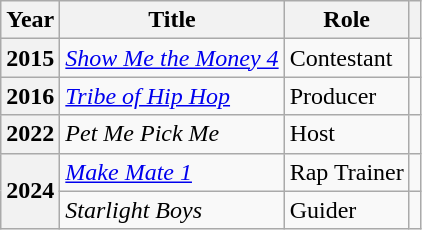<table class="wikitable plainrowheaders">
<tr>
<th scope="col">Year</th>
<th scope="col">Title</th>
<th scope="col">Role</th>
<th scope="col" class="unsortable"></th>
</tr>
<tr>
<th scope="row">2015</th>
<td><em><a href='#'>Show Me the Money 4</a></em></td>
<td>Contestant</td>
<td></td>
</tr>
<tr>
<th scope="row">2016</th>
<td><em><a href='#'>Tribe of Hip Hop</a></em></td>
<td>Producer</td>
<td></td>
</tr>
<tr>
<th scope="row">2022</th>
<td><em>Pet Me Pick Me</em></td>
<td>Host</td>
<td></td>
</tr>
<tr>
<th scope="row" rowspan="2">2024</th>
<td><em><a href='#'>Make Mate 1</a></em></td>
<td>Rap Trainer</td>
<td></td>
</tr>
<tr>
<td><em>Starlight Boys</em></td>
<td>Guider</td>
<td></td>
</tr>
</table>
